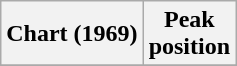<table class="wikitable plainrowheaders">
<tr>
<th scope="col">Chart (1969)</th>
<th scope="col">Peak<br>position</th>
</tr>
<tr>
</tr>
</table>
